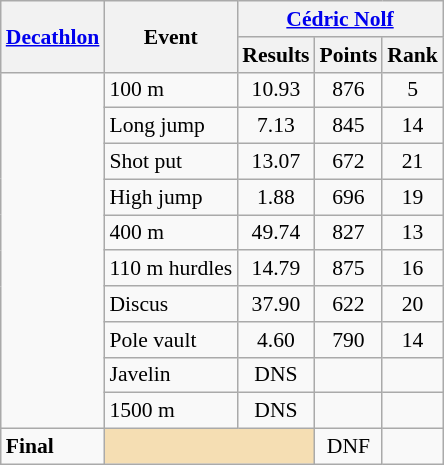<table class=wikitable style="font-size:90%">
<tr>
<th rowspan="2"><a href='#'>Decathlon</a></th>
<th rowspan="2">Event</th>
<th colspan="3"><a href='#'>Cédric Nolf</a></th>
</tr>
<tr>
<th>Results</th>
<th>Points</th>
<th>Rank</th>
</tr>
<tr>
<td rowspan="10"></td>
<td>100 m</td>
<td align=center>10.93</td>
<td align=center>876</td>
<td align=center>5</td>
</tr>
<tr>
<td>Long jump</td>
<td align=center>7.13</td>
<td align=center>845</td>
<td align=center>14</td>
</tr>
<tr>
<td>Shot put</td>
<td align=center>13.07</td>
<td align=center>672</td>
<td align=center>21</td>
</tr>
<tr>
<td>High jump</td>
<td align=center>1.88</td>
<td align=center>696</td>
<td align=center>19</td>
</tr>
<tr>
<td>400 m</td>
<td align=center>49.74</td>
<td align=center>827</td>
<td align=center>13</td>
</tr>
<tr>
<td>110 m hurdles</td>
<td align=center>14.79</td>
<td align=center>875</td>
<td align=center>16</td>
</tr>
<tr>
<td>Discus</td>
<td align=center>37.90</td>
<td align=center>622</td>
<td align=center>20</td>
</tr>
<tr>
<td>Pole vault</td>
<td align=center>4.60</td>
<td align=center>790</td>
<td align=center>14</td>
</tr>
<tr>
<td>Javelin</td>
<td align=center>DNS</td>
<td align=center></td>
<td align=center></td>
</tr>
<tr>
<td>1500 m</td>
<td align=center>DNS</td>
<td align=center></td>
<td align=center></td>
</tr>
<tr>
<td><strong>Final</strong></td>
<td colspan="2" bgcolor="wheat"></td>
<td align=center>DNF</td>
<td align=center></td>
</tr>
</table>
